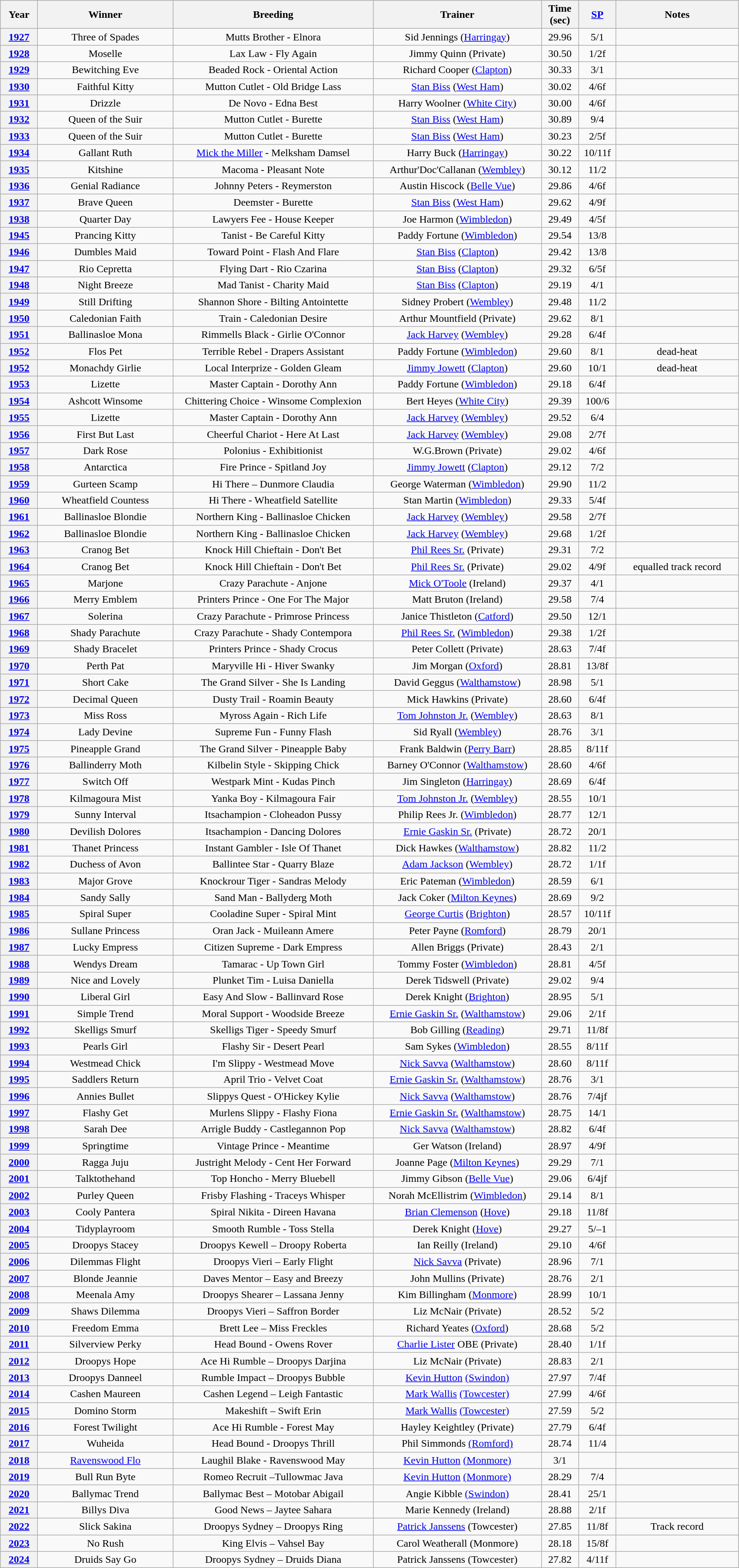<table class="wikitable" style="text-align:center">
<tr>
<th width=50>Year</th>
<th width=200>Winner</th>
<th width=300>Breeding</th>
<th width=250>Trainer</th>
<th width=50>Time (sec)</th>
<th width=50><a href='#'>SP</a></th>
<th width=180>Notes</th>
</tr>
<tr>
<th><a href='#'>1927</a></th>
<td>Three of Spades</td>
<td>Mutts Brother - Elnora</td>
<td>Sid Jennings (<a href='#'>Harringay</a>)</td>
<td>29.96</td>
<td>5/1</td>
<td></td>
</tr>
<tr>
<th><a href='#'>1928</a></th>
<td>Moselle</td>
<td>Lax Law - Fly Again</td>
<td>Jimmy Quinn (Private)</td>
<td>30.50</td>
<td>1/2f</td>
<td></td>
</tr>
<tr>
<th><a href='#'>1929</a></th>
<td>Bewitching Eve</td>
<td>Beaded Rock - Oriental Action</td>
<td>Richard Cooper (<a href='#'>Clapton</a>)</td>
<td>30.33</td>
<td>3/1</td>
<td></td>
</tr>
<tr>
<th><a href='#'>1930</a></th>
<td>Faithful Kitty</td>
<td>Mutton Cutlet - Old Bridge Lass</td>
<td><a href='#'>Stan Biss</a> (<a href='#'>West Ham</a>)</td>
<td>30.02</td>
<td>4/6f</td>
<td></td>
</tr>
<tr>
<th><a href='#'>1931</a></th>
<td>Drizzle</td>
<td>De Novo - Edna Best</td>
<td>Harry Woolner (<a href='#'>White City</a>)</td>
<td>30.00</td>
<td>4/6f</td>
<td></td>
</tr>
<tr>
<th><a href='#'>1932</a></th>
<td>Queen of the Suir</td>
<td>Mutton Cutlet - Burette</td>
<td><a href='#'>Stan Biss</a> (<a href='#'>West Ham</a>)</td>
<td>30.89</td>
<td>9/4</td>
<td></td>
</tr>
<tr>
<th><a href='#'>1933</a></th>
<td>Queen of the Suir</td>
<td>Mutton Cutlet - Burette</td>
<td><a href='#'>Stan Biss</a> (<a href='#'>West Ham</a>)</td>
<td>30.23</td>
<td>2/5f</td>
<td></td>
</tr>
<tr>
<th><a href='#'>1934</a></th>
<td>Gallant Ruth</td>
<td><a href='#'>Mick the Miller</a> - Melksham Damsel</td>
<td>Harry Buck (<a href='#'>Harringay</a>)</td>
<td>30.22</td>
<td>10/11f</td>
<td></td>
</tr>
<tr>
<th><a href='#'>1935</a></th>
<td>Kitshine</td>
<td>Macoma - Pleasant Note</td>
<td>Arthur'Doc'Callanan (<a href='#'>Wembley</a>)</td>
<td>30.12</td>
<td>11/2</td>
<td></td>
</tr>
<tr>
<th><a href='#'>1936</a></th>
<td>Genial Radiance</td>
<td>Johnny Peters - Reymerston</td>
<td>Austin Hiscock (<a href='#'>Belle Vue</a>)</td>
<td>29.86</td>
<td>4/6f</td>
<td></td>
</tr>
<tr>
<th><a href='#'>1937</a></th>
<td>Brave Queen</td>
<td>Deemster - Burette</td>
<td><a href='#'>Stan Biss</a> (<a href='#'>West Ham</a>)</td>
<td>29.62</td>
<td>4/9f</td>
<td></td>
</tr>
<tr>
<th><a href='#'>1938</a></th>
<td>Quarter Day</td>
<td>Lawyers Fee - House Keeper</td>
<td>Joe Harmon (<a href='#'>Wimbledon</a>)</td>
<td>29.49</td>
<td>4/5f</td>
<td></td>
</tr>
<tr>
<th><a href='#'>1945</a></th>
<td>Prancing Kitty</td>
<td>Tanist - Be Careful Kitty</td>
<td>Paddy Fortune (<a href='#'>Wimbledon</a>)</td>
<td>29.54</td>
<td>13/8</td>
<td></td>
</tr>
<tr>
<th><a href='#'>1946</a></th>
<td>Dumbles Maid</td>
<td>Toward Point - Flash And Flare</td>
<td><a href='#'>Stan Biss</a> (<a href='#'>Clapton</a>)</td>
<td>29.42</td>
<td>13/8</td>
<td></td>
</tr>
<tr>
<th><a href='#'>1947</a></th>
<td>Rio Cepretta</td>
<td>Flying Dart - Rio Czarina</td>
<td><a href='#'>Stan Biss</a> (<a href='#'>Clapton</a>)</td>
<td>29.32</td>
<td>6/5f</td>
<td></td>
</tr>
<tr>
<th><a href='#'>1948</a></th>
<td>Night Breeze</td>
<td>Mad Tanist - Charity Maid</td>
<td><a href='#'>Stan Biss</a> (<a href='#'>Clapton</a>)</td>
<td>29.19</td>
<td>4/1</td>
<td></td>
</tr>
<tr>
<th><a href='#'>1949</a></th>
<td>Still Drifting</td>
<td>Shannon Shore - Bilting Antointette</td>
<td>Sidney Probert (<a href='#'>Wembley</a>)</td>
<td>29.48</td>
<td>11/2</td>
<td></td>
</tr>
<tr>
<th><a href='#'>1950</a></th>
<td>Caledonian Faith</td>
<td>Train - Caledonian Desire</td>
<td>Arthur Mountfield (Private)</td>
<td>29.62</td>
<td>8/1</td>
<td></td>
</tr>
<tr>
<th><a href='#'>1951</a></th>
<td>Ballinasloe Mona</td>
<td>Rimmells Black - Girlie O'Connor</td>
<td><a href='#'>Jack Harvey</a> (<a href='#'>Wembley</a>)</td>
<td>29.28</td>
<td>6/4f</td>
<td></td>
</tr>
<tr>
<th><a href='#'>1952</a></th>
<td>Flos Pet</td>
<td>Terrible Rebel - Drapers Assistant</td>
<td>Paddy Fortune (<a href='#'>Wimbledon</a>)</td>
<td>29.60</td>
<td>8/1</td>
<td>dead-heat</td>
</tr>
<tr>
<th><a href='#'>1952</a></th>
<td>Monachdy Girlie</td>
<td>Local Interprize - Golden Gleam</td>
<td><a href='#'>Jimmy Jowett</a> (<a href='#'>Clapton</a>)</td>
<td>29.60</td>
<td>10/1</td>
<td>dead-heat</td>
</tr>
<tr>
<th><a href='#'>1953</a></th>
<td>Lizette</td>
<td>Master Captain - Dorothy Ann</td>
<td>Paddy Fortune (<a href='#'>Wimbledon</a>)</td>
<td>29.18</td>
<td>6/4f</td>
<td></td>
</tr>
<tr>
<th><a href='#'>1954</a></th>
<td>Ashcott Winsome</td>
<td>Chittering Choice - Winsome Complexion</td>
<td>Bert Heyes (<a href='#'>White City</a>)</td>
<td>29.39</td>
<td>100/6</td>
<td></td>
</tr>
<tr>
<th><a href='#'>1955</a></th>
<td>Lizette</td>
<td>Master Captain - Dorothy Ann</td>
<td><a href='#'>Jack Harvey</a> (<a href='#'>Wembley</a>)</td>
<td>29.52</td>
<td>6/4</td>
<td></td>
</tr>
<tr>
<th><a href='#'>1956</a></th>
<td>First But Last</td>
<td>Cheerful Chariot - Here At Last</td>
<td><a href='#'>Jack Harvey</a> (<a href='#'>Wembley</a>)</td>
<td>29.08</td>
<td>2/7f</td>
<td></td>
</tr>
<tr>
<th><a href='#'>1957</a></th>
<td>Dark Rose</td>
<td>Polonius - Exhibitionist</td>
<td>W.G.Brown (Private)</td>
<td>29.02</td>
<td>4/6f</td>
<td></td>
</tr>
<tr>
<th><a href='#'>1958</a></th>
<td>Antarctica</td>
<td>Fire Prince - Spitland Joy</td>
<td><a href='#'>Jimmy Jowett</a> (<a href='#'>Clapton</a>)</td>
<td>29.12</td>
<td>7/2</td>
<td></td>
</tr>
<tr>
<th><a href='#'>1959</a></th>
<td>Gurteen Scamp</td>
<td>Hi There – Dunmore Claudia</td>
<td>George Waterman (<a href='#'>Wimbledon</a>)</td>
<td>29.90</td>
<td>11/2</td>
<td></td>
</tr>
<tr>
<th><a href='#'>1960</a></th>
<td>Wheatfield Countess</td>
<td>Hi There - Wheatfield Satellite</td>
<td>Stan Martin (<a href='#'>Wimbledon</a>)</td>
<td>29.33</td>
<td>5/4f</td>
<td></td>
</tr>
<tr>
<th><a href='#'>1961</a></th>
<td>Ballinasloe Blondie</td>
<td>Northern King - Ballinasloe Chicken</td>
<td><a href='#'>Jack Harvey</a> (<a href='#'>Wembley</a>)</td>
<td>29.58</td>
<td>2/7f</td>
<td></td>
</tr>
<tr>
<th><a href='#'>1962</a></th>
<td>Ballinasloe Blondie</td>
<td>Northern King - Ballinasloe Chicken</td>
<td><a href='#'>Jack Harvey</a> (<a href='#'>Wembley</a>)</td>
<td>29.68</td>
<td>1/2f</td>
<td></td>
</tr>
<tr>
<th><a href='#'>1963</a></th>
<td>Cranog Bet</td>
<td>Knock Hill Chieftain - Don't Bet</td>
<td><a href='#'>Phil Rees Sr.</a> (Private)</td>
<td>29.31</td>
<td>7/2</td>
<td></td>
</tr>
<tr>
<th><a href='#'>1964</a></th>
<td>Cranog Bet</td>
<td>Knock Hill Chieftain - Don't Bet</td>
<td><a href='#'>Phil Rees Sr.</a> (Private)</td>
<td>29.02</td>
<td>4/9f</td>
<td>equalled track record</td>
</tr>
<tr>
<th><a href='#'>1965</a></th>
<td>Marjone</td>
<td>Crazy Parachute - Anjone</td>
<td><a href='#'>Mick O'Toole</a> (Ireland)</td>
<td>29.37</td>
<td>4/1</td>
<td></td>
</tr>
<tr>
<th><a href='#'>1966</a></th>
<td>Merry Emblem</td>
<td>Printers Prince - One For The Major</td>
<td>Matt Bruton (Ireland)</td>
<td>29.58</td>
<td>7/4</td>
<td></td>
</tr>
<tr>
<th><a href='#'>1967</a></th>
<td>Solerina</td>
<td>Crazy Parachute - Primrose Princess</td>
<td>Janice Thistleton (<a href='#'>Catford</a>)</td>
<td>29.50</td>
<td>12/1</td>
<td></td>
</tr>
<tr>
<th><a href='#'>1968</a></th>
<td>Shady Parachute</td>
<td>Crazy Parachute - Shady Contempora</td>
<td><a href='#'>Phil Rees Sr.</a> (<a href='#'>Wimbledon</a>)</td>
<td>29.38</td>
<td>1/2f</td>
<td></td>
</tr>
<tr>
<th><a href='#'>1969</a></th>
<td>Shady Bracelet</td>
<td>Printers Prince - Shady Crocus</td>
<td>Peter Collett (Private)</td>
<td>28.63</td>
<td>7/4f</td>
<td></td>
</tr>
<tr>
<th><a href='#'>1970</a></th>
<td>Perth Pat</td>
<td>Maryville Hi - Hiver Swanky</td>
<td>Jim Morgan (<a href='#'>Oxford</a>)</td>
<td>28.81</td>
<td>13/8f</td>
<td></td>
</tr>
<tr>
<th><a href='#'>1971</a></th>
<td>Short Cake</td>
<td>The Grand Silver - She Is Landing</td>
<td>David Geggus (<a href='#'>Walthamstow</a>)</td>
<td>28.98</td>
<td>5/1</td>
<td></td>
</tr>
<tr>
<th><a href='#'>1972</a></th>
<td>Decimal Queen</td>
<td>Dusty Trail - Roamin Beauty</td>
<td>Mick Hawkins (Private)</td>
<td>28.60</td>
<td>6/4f</td>
<td></td>
</tr>
<tr>
<th><a href='#'>1973</a></th>
<td>Miss Ross</td>
<td>Myross Again - Rich Life</td>
<td><a href='#'>Tom Johnston Jr.</a> (<a href='#'>Wembley</a>)</td>
<td>28.63</td>
<td>8/1</td>
<td></td>
</tr>
<tr>
<th><a href='#'>1974</a></th>
<td>Lady Devine</td>
<td>Supreme Fun - Funny Flash</td>
<td>Sid Ryall (<a href='#'>Wembley</a>)</td>
<td>28.76</td>
<td>3/1</td>
<td></td>
</tr>
<tr>
<th><a href='#'>1975</a></th>
<td>Pineapple Grand</td>
<td>The Grand Silver - Pineapple Baby</td>
<td>Frank Baldwin (<a href='#'>Perry Barr</a>)</td>
<td>28.85</td>
<td>8/11f</td>
<td></td>
</tr>
<tr>
<th><a href='#'>1976</a></th>
<td>Ballinderry Moth</td>
<td>Kilbelin Style - Skipping Chick</td>
<td>Barney O'Connor (<a href='#'>Walthamstow</a>)</td>
<td>28.60</td>
<td>4/6f</td>
<td></td>
</tr>
<tr>
<th><a href='#'>1977</a></th>
<td>Switch Off</td>
<td>Westpark Mint - Kudas Pinch</td>
<td>Jim Singleton (<a href='#'>Harringay</a>)</td>
<td>28.69</td>
<td>6/4f</td>
<td></td>
</tr>
<tr>
<th><a href='#'>1978</a></th>
<td>Kilmagoura Mist</td>
<td>Yanka Boy - Kilmagoura Fair</td>
<td><a href='#'>Tom Johnston Jr.</a> (<a href='#'>Wembley</a>)</td>
<td>28.55</td>
<td>10/1</td>
<td></td>
</tr>
<tr>
<th><a href='#'>1979</a></th>
<td>Sunny Interval</td>
<td>Itsachampion - Cloheadon Pussy</td>
<td>Philip Rees Jr. (<a href='#'>Wimbledon</a>)</td>
<td>28.77</td>
<td>12/1</td>
<td></td>
</tr>
<tr>
<th><a href='#'>1980</a></th>
<td>Devilish Dolores</td>
<td>Itsachampion - Dancing Dolores</td>
<td><a href='#'>Ernie Gaskin Sr.</a> (Private)</td>
<td>28.72</td>
<td>20/1</td>
<td></td>
</tr>
<tr>
<th><a href='#'>1981</a></th>
<td>Thanet Princess</td>
<td>Instant Gambler - Isle Of Thanet</td>
<td>Dick Hawkes (<a href='#'>Walthamstow</a>)</td>
<td>28.82</td>
<td>11/2</td>
<td></td>
</tr>
<tr>
<th><a href='#'>1982</a></th>
<td>Duchess of Avon</td>
<td>Ballintee Star - Quarry Blaze</td>
<td><a href='#'>Adam Jackson</a> (<a href='#'>Wembley</a>)</td>
<td>28.72</td>
<td>1/1f</td>
<td></td>
</tr>
<tr>
<th><a href='#'>1983</a></th>
<td>Major Grove</td>
<td>Knockrour Tiger - Sandras Melody</td>
<td>Eric Pateman (<a href='#'>Wimbledon</a>)</td>
<td>28.59</td>
<td>6/1</td>
<td></td>
</tr>
<tr>
<th><a href='#'>1984</a></th>
<td>Sandy Sally</td>
<td>Sand Man - Ballyderg Moth</td>
<td>Jack Coker (<a href='#'>Milton Keynes</a>)</td>
<td>28.69</td>
<td>9/2</td>
<td></td>
</tr>
<tr>
<th><a href='#'>1985</a></th>
<td>Spiral Super</td>
<td>Cooladine Super - Spiral Mint</td>
<td><a href='#'>George Curtis</a> (<a href='#'>Brighton</a>)</td>
<td>28.57</td>
<td>10/11f</td>
<td></td>
</tr>
<tr>
<th><a href='#'>1986</a></th>
<td>Sullane Princess</td>
<td>Oran Jack - Muileann Amere</td>
<td>Peter Payne (<a href='#'>Romford</a>)</td>
<td>28.79</td>
<td>20/1</td>
<td></td>
</tr>
<tr>
<th><a href='#'>1987</a></th>
<td>Lucky Empress</td>
<td>Citizen Supreme - Dark Empress</td>
<td>Allen Briggs (Private)</td>
<td>28.43</td>
<td>2/1</td>
<td></td>
</tr>
<tr>
<th><a href='#'>1988</a></th>
<td>Wendys Dream</td>
<td>Tamarac - Up Town Girl</td>
<td>Tommy Foster (<a href='#'>Wimbledon</a>)</td>
<td>28.81</td>
<td>4/5f</td>
<td></td>
</tr>
<tr>
<th><a href='#'>1989</a></th>
<td>Nice and Lovely</td>
<td>Plunket Tim - Luisa Daniella</td>
<td>Derek Tidswell (Private)</td>
<td>29.02</td>
<td>9/4</td>
<td></td>
</tr>
<tr>
<th><a href='#'>1990</a></th>
<td>Liberal Girl</td>
<td>Easy And Slow - Ballinvard Rose</td>
<td>Derek Knight (<a href='#'>Brighton</a>)</td>
<td>28.95</td>
<td>5/1</td>
<td></td>
</tr>
<tr>
<th><a href='#'>1991</a></th>
<td>Simple Trend</td>
<td>Moral Support - Woodside Breeze</td>
<td><a href='#'>Ernie Gaskin Sr.</a> (<a href='#'>Walthamstow</a>)</td>
<td>29.06</td>
<td>2/1f</td>
<td></td>
</tr>
<tr>
<th><a href='#'>1992</a></th>
<td>Skelligs Smurf</td>
<td>Skelligs Tiger - Speedy Smurf</td>
<td>Bob Gilling  (<a href='#'>Reading</a>)</td>
<td>29.71</td>
<td>11/8f</td>
<td></td>
</tr>
<tr>
<th><a href='#'>1993</a></th>
<td>Pearls Girl</td>
<td>Flashy Sir - Desert Pearl</td>
<td>Sam Sykes (<a href='#'>Wimbledon</a>)</td>
<td>28.55</td>
<td>8/11f</td>
<td></td>
</tr>
<tr>
<th><a href='#'>1994</a></th>
<td>Westmead Chick</td>
<td>I'm Slippy - Westmead Move</td>
<td><a href='#'>Nick Savva</a> (<a href='#'>Walthamstow</a>)</td>
<td>28.60</td>
<td>8/11f</td>
<td></td>
</tr>
<tr>
<th><a href='#'>1995</a></th>
<td>Saddlers Return</td>
<td>April Trio - Velvet Coat</td>
<td><a href='#'>Ernie Gaskin Sr.</a> (<a href='#'>Walthamstow</a>)</td>
<td>28.76</td>
<td>3/1</td>
<td></td>
</tr>
<tr>
<th><a href='#'>1996</a></th>
<td>Annies Bullet</td>
<td>Slippys Quest - O'Hickey Kylie</td>
<td><a href='#'>Nick Savva</a> (<a href='#'>Walthamstow</a>)</td>
<td>28.76</td>
<td>7/4jf</td>
<td></td>
</tr>
<tr>
<th><a href='#'>1997</a></th>
<td>Flashy Get</td>
<td>Murlens Slippy - Flashy Fiona</td>
<td><a href='#'>Ernie Gaskin Sr.</a> (<a href='#'>Walthamstow</a>)</td>
<td>28.75</td>
<td>14/1</td>
<td></td>
</tr>
<tr>
<th><a href='#'>1998</a></th>
<td>Sarah Dee</td>
<td>Arrigle Buddy - Castlegannon Pop</td>
<td><a href='#'>Nick Savva</a> (<a href='#'>Walthamstow</a>)</td>
<td>28.82</td>
<td>6/4f</td>
<td></td>
</tr>
<tr>
<th><a href='#'>1999</a></th>
<td>Springtime</td>
<td>Vintage Prince - Meantime</td>
<td>Ger Watson (Ireland)</td>
<td>28.97</td>
<td>4/9f</td>
<td></td>
</tr>
<tr>
<th><a href='#'>2000</a></th>
<td>Ragga Juju</td>
<td>Justright Melody - Cent Her Forward</td>
<td>Joanne Page (<a href='#'>Milton Keynes</a>)</td>
<td>29.29</td>
<td>7/1</td>
<td></td>
</tr>
<tr>
<th><a href='#'>2001</a></th>
<td>Talktothehand</td>
<td>Top Honcho - Merry Bluebell</td>
<td>Jimmy Gibson (<a href='#'>Belle Vue</a>)</td>
<td>29.06</td>
<td>6/4jf</td>
<td></td>
</tr>
<tr>
<th><a href='#'>2002</a></th>
<td>Purley Queen</td>
<td>Frisby Flashing - Traceys Whisper</td>
<td>Norah McEllistrim (<a href='#'>Wimbledon</a>)</td>
<td>29.14</td>
<td>8/1</td>
<td></td>
</tr>
<tr>
<th><a href='#'>2003</a></th>
<td>Cooly Pantera</td>
<td>Spiral Nikita - Direen Havana</td>
<td><a href='#'>Brian Clemenson</a> (<a href='#'>Hove</a>)</td>
<td>29.18</td>
<td>11/8f</td>
<td></td>
</tr>
<tr>
<th><a href='#'>2004</a></th>
<td>Tidyplayroom</td>
<td>Smooth Rumble - Toss Stella</td>
<td>Derek Knight (<a href='#'>Hove</a>)</td>
<td>29.27</td>
<td>5/–1</td>
<td></td>
</tr>
<tr>
<th><a href='#'>2005</a></th>
<td>Droopys Stacey</td>
<td>Droopys Kewell – Droopy Roberta</td>
<td>Ian Reilly (Ireland)</td>
<td>29.10</td>
<td>4/6f</td>
<td></td>
</tr>
<tr>
<th><a href='#'>2006</a></th>
<td>Dilemmas Flight</td>
<td>Droopys Vieri – Early Flight</td>
<td><a href='#'>Nick Savva</a> (Private)</td>
<td>28.96</td>
<td>7/1</td>
<td></td>
</tr>
<tr>
<th><a href='#'>2007</a></th>
<td>Blonde Jeannie</td>
<td>Daves Mentor – Easy and Breezy</td>
<td>John Mullins (Private)</td>
<td>28.76</td>
<td>2/1</td>
<td></td>
</tr>
<tr>
<th><a href='#'>2008</a></th>
<td>Meenala Amy</td>
<td>Droopys Shearer – Lassana Jenny</td>
<td>Kim Billingham (<a href='#'>Monmore</a>)</td>
<td>28.99</td>
<td>10/1</td>
<td></td>
</tr>
<tr>
<th><a href='#'>2009</a></th>
<td>Shaws Dilemma </td>
<td>Droopys Vieri – Saffron Border</td>
<td>Liz McNair (Private)</td>
<td>28.52</td>
<td>5/2</td>
<td></td>
</tr>
<tr>
<th><a href='#'>2010</a></th>
<td>Freedom Emma</td>
<td>Brett Lee – Miss Freckles</td>
<td>Richard Yeates (<a href='#'>Oxford</a>)</td>
<td>28.68</td>
<td>5/2</td>
<td></td>
</tr>
<tr>
<th><a href='#'>2011</a></th>
<td>Silverview Perky</td>
<td>Head Bound - Owens Rover</td>
<td><a href='#'>Charlie Lister</a> OBE (Private)</td>
<td>28.40</td>
<td>1/1f</td>
<td></td>
</tr>
<tr>
<th><a href='#'>2012</a></th>
<td>Droopys Hope</td>
<td>Ace Hi Rumble – Droopys Darjina</td>
<td>Liz McNair (Private)</td>
<td>28.83</td>
<td>2/1</td>
<td></td>
</tr>
<tr>
<th><a href='#'>2013</a></th>
<td>Droopys Danneel</td>
<td>Rumble Impact – Droopys Bubble</td>
<td><a href='#'>Kevin Hutton</a> <a href='#'>(Swindon)</a></td>
<td>27.97</td>
<td>7/4f</td>
<td></td>
</tr>
<tr>
<th><a href='#'>2014</a></th>
<td>Cashen Maureen</td>
<td>Cashen Legend – Leigh Fantastic</td>
<td><a href='#'>Mark Wallis</a> <a href='#'>(Towcester)</a></td>
<td>27.99</td>
<td>4/6f</td>
<td></td>
</tr>
<tr>
<th><a href='#'>2015</a></th>
<td>Domino Storm</td>
<td>Makeshift – Swift Erin</td>
<td><a href='#'>Mark Wallis</a> <a href='#'>(Towcester)</a></td>
<td>27.59</td>
<td>5/2</td>
<td></td>
</tr>
<tr>
<th><a href='#'>2016</a></th>
<td>Forest Twilight</td>
<td>Ace Hi Rumble - Forest May</td>
<td>Hayley Keightley (Private)</td>
<td>27.79</td>
<td>6/4f</td>
<td></td>
</tr>
<tr>
<th><a href='#'>2017</a></th>
<td>Wuheida</td>
<td>Head Bound - Droopys Thrill</td>
<td>Phil Simmonds <a href='#'>(Romford)</a></td>
<td>28.74</td>
<td>11/4</td>
<td></td>
</tr>
<tr>
<th><a href='#'>2018</a></th>
<td><a href='#'>Ravenswood Flo</a></td>
<td>Laughil Blake - Ravenswood May</td>
<td><a href='#'>Kevin Hutton</a> <a href='#'>(Monmore)</a></td>
<td 28.82>3/1</td>
<td></td>
</tr>
<tr>
<th><a href='#'>2019</a></th>
<td>Bull Run Byte</td>
<td>Romeo Recruit –Tullowmac Java</td>
<td><a href='#'>Kevin Hutton</a> <a href='#'>(Monmore)</a></td>
<td>28.29</td>
<td>7/4</td>
<td></td>
</tr>
<tr>
<th><a href='#'>2020</a></th>
<td>Ballymac Trend</td>
<td>Ballymac Best – Motobar Abigail</td>
<td>Angie Kibble <a href='#'>(Swindon)</a></td>
<td>28.41</td>
<td>25/1</td>
<td></td>
</tr>
<tr>
<th><a href='#'>2021</a></th>
<td>Billys Diva</td>
<td>Good News – Jaytee Sahara</td>
<td>Marie Kennedy (Ireland)</td>
<td>28.88</td>
<td>2/1f</td>
<td></td>
</tr>
<tr>
<th><a href='#'>2022</a></th>
<td>Slick Sakina</td>
<td>Droopys Sydney – Droopys Ring</td>
<td><a href='#'>Patrick Janssens</a> (Towcester)</td>
<td>27.85</td>
<td>11/8f</td>
<td>Track record</td>
</tr>
<tr>
<th><a href='#'>2023</a></th>
<td>No Rush</td>
<td>King Elvis – Vahsel Bay</td>
<td>Carol Weatherall (Monmore)</td>
<td>28.18</td>
<td>15/8f</td>
<td></td>
</tr>
<tr>
<th><a href='#'>2024</a></th>
<td>Druids Say Go</td>
<td>Droopys Sydney – Druids Diana</td>
<td>Patrick Janssens (Towcester)</td>
<td>27.82</td>
<td>4/11f</td>
<td></td>
</tr>
</table>
